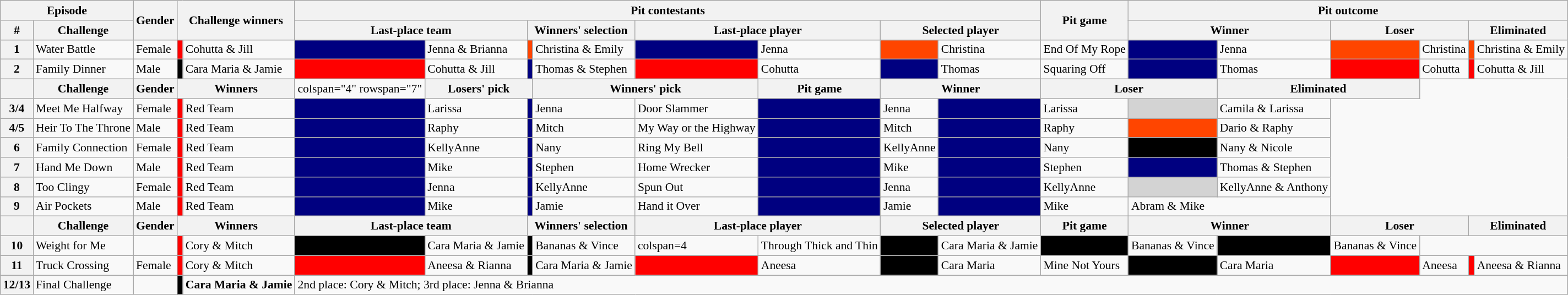<table class="wikitable" style="font-size:90%; white-space:nowrap;">
<tr>
<th colspan=2>Episode</th>
<th rowspan=2>Gender</th>
<th colspan=2 rowspan=2>Challenge winners</th>
<th colspan=8>Pit contestants</th>
<th rowspan=2>Pit game</th>
<th colspan=6>Pit outcome</th>
</tr>
<tr>
<th>#</th>
<th>Challenge</th>
<th colspan=2>Last-place team</th>
<th colspan=2>Winners' selection</th>
<th colspan=2>Last-place player</th>
<th colspan=2>Selected player</th>
<th colspan=2>Winner</th>
<th colspan=2>Loser</th>
<th colspan=2>Eliminated</th>
</tr>
<tr>
<th>1</th>
<td>Water Battle</td>
<td>Female</td>
<td style="background:red"></td>
<td>Cohutta & Jill</td>
<td style="background:navy"></td>
<td>Jenna & Brianna</td>
<td style="background:orangered"></td>
<td>Christina & Emily</td>
<td style="background:navy"></td>
<td>Jenna</td>
<td style="background:orangered"></td>
<td>Christina</td>
<td>End Of My Rope</td>
<td style="background:navy"></td>
<td>Jenna</td>
<td style="background:orangered"></td>
<td>Christina</td>
<td bgcolor="orangered"></td>
<td>Christina & Emily</td>
</tr>
<tr>
<th>2</th>
<td>Family Dinner</td>
<td>Male</td>
<td style="background:black"></td>
<td>Cara Maria & Jamie</td>
<td style="background:red"></td>
<td>Cohutta & Jill</td>
<td style="background:navy"></td>
<td>Thomas & Stephen</td>
<td style="background:red"></td>
<td>Cohutta</td>
<td style="background:navy"></td>
<td>Thomas</td>
<td>Squaring Off</td>
<td style="background:navy"></td>
<td>Thomas</td>
<td style="background:red"></td>
<td>Cohutta</td>
<td bgcolor="red"></td>
<td>Cohutta & Jill</td>
</tr>
<tr>
<th></th>
<th>Challenge</th>
<th>Gender</th>
<th colspan=2>Winners</th>
<td>colspan="4" rowspan="7" </td>
<th colspan=2>Losers' pick</th>
<th colspan=2>Winners' pick</th>
<th>Pit game</th>
<th colspan=2>Winner</th>
<th colspan=2>Loser</th>
<th colspan=2>Eliminated</th>
</tr>
<tr>
<th>3/4</th>
<td>Meet Me Halfway</td>
<td>Female</td>
<td style="background:red"></td>
<td>Red Team</td>
<td style="background:navy"></td>
<td>Larissa</td>
<td style="background:navy"></td>
<td>Jenna</td>
<td>Door Slammer</td>
<td style="background:navy"></td>
<td>Jenna</td>
<td style="background:navy"></td>
<td>Larissa</td>
<td bgcolor="lightgrey"></td>
<td>Camila & Larissa</td>
</tr>
<tr>
<th>4/5</th>
<td>Heir To The Throne</td>
<td>Male</td>
<td style="background:red"></td>
<td>Red Team</td>
<td style="background:navy"></td>
<td>Raphy</td>
<td style="background:navy"></td>
<td>Mitch</td>
<td>My Way or the Highway</td>
<td style="background:navy"></td>
<td>Mitch</td>
<td style="background:navy"></td>
<td>Raphy</td>
<td bgcolor="orangered"></td>
<td>Dario & Raphy</td>
</tr>
<tr>
<th>6</th>
<td>Family Connection</td>
<td>Female</td>
<td style="background:red"></td>
<td>Red Team</td>
<td style="background:navy"></td>
<td>KellyAnne</td>
<td style="background:navy"></td>
<td>Nany</td>
<td>Ring My Bell</td>
<td style="background:navy"></td>
<td>KellyAnne</td>
<td style="background:navy"></td>
<td>Nany</td>
<td bgcolor="black"></td>
<td>Nany & Nicole</td>
</tr>
<tr>
<th>7</th>
<td>Hand Me Down</td>
<td>Male</td>
<td style="background:red"></td>
<td>Red Team</td>
<td style="background:navy"></td>
<td>Mike</td>
<td style="background:navy"></td>
<td>Stephen</td>
<td>Home Wrecker</td>
<td style="background:navy"></td>
<td>Mike</td>
<td style="background:navy"></td>
<td>Stephen</td>
<td bgcolor="navy"></td>
<td>Thomas & Stephen</td>
</tr>
<tr>
<th>8</th>
<td>Too Clingy</td>
<td>Female</td>
<td style="background:red"></td>
<td>Red Team</td>
<td style="background:navy"></td>
<td>Jenna</td>
<td style="background:navy"></td>
<td>KellyAnne</td>
<td>Spun Out</td>
<td style="background:navy"></td>
<td>Jenna</td>
<td style="background:navy"></td>
<td>KellyAnne</td>
<td bgcolor="lightgrey"></td>
<td>KellyAnne & Anthony</td>
</tr>
<tr>
<th>9</th>
<td>Air Pockets</td>
<td>Male</td>
<td style="background:red"></td>
<td>Red Team</td>
<td style="background:navy"></td>
<td>Mike</td>
<td style="background:navy"></td>
<td>Jamie</td>
<td>Hand it Over</td>
<td style="background:navy"></td>
<td>Jamie</td>
<td style="background:navy"></td>
<td>Mike</td>
<td colspan=2>Abram & Mike</td>
</tr>
<tr>
<th></th>
<th>Challenge</th>
<th>Gender</th>
<th colspan=2>Winners</th>
<th colspan=2>Last-place team</th>
<th colspan=2>Winners' selection</th>
<th colspan=2>Last-place player</th>
<th colspan=2>Selected player</th>
<th>Pit game</th>
<th colspan=2>Winner</th>
<th colspan=2>Loser</th>
<th colspan=2>Eliminated</th>
</tr>
<tr>
<th>10</th>
<td>Weight for Me</td>
<td></td>
<td style="background:red"></td>
<td>Cory & Mitch</td>
<td style="background:black"></td>
<td>Cara Maria & Jamie</td>
<td style="background:black"></td>
<td>Bananas & Vince</td>
<td>colspan=4 </td>
<td>Through Thick and Thin</td>
<td style="background:black"></td>
<td>Cara Maria & Jamie</td>
<td style="background:black"></td>
<td>Bananas & Vince</td>
<td style="background:black"></td>
<td>Bananas & Vince</td>
</tr>
<tr>
<th>11</th>
<td>Truck Crossing</td>
<td>Female</td>
<td style="background:red"></td>
<td>Cory & Mitch</td>
<td style="background:red"></td>
<td>Aneesa & Rianna</td>
<td style="background:black"></td>
<td>Cara Maria & Jamie</td>
<td style="background:red"></td>
<td>Aneesa</td>
<td style="background:black"></td>
<td>Cara Maria</td>
<td>Mine Not Yours</td>
<td style="background:black"></td>
<td>Cara Maria</td>
<td style="background:red"></td>
<td>Aneesa</td>
<td bgcolor="red"></td>
<td>Aneesa & Rianna</td>
</tr>
<tr>
<th>12/13</th>
<td>Final Challenge</td>
<td></td>
<td style= "background:black"></td>
<td><strong>Cara Maria & Jamie</strong></td>
<td colspan=15>2nd place: Cory & Mitch; 3rd place: Jenna & Brianna</td>
</tr>
</table>
